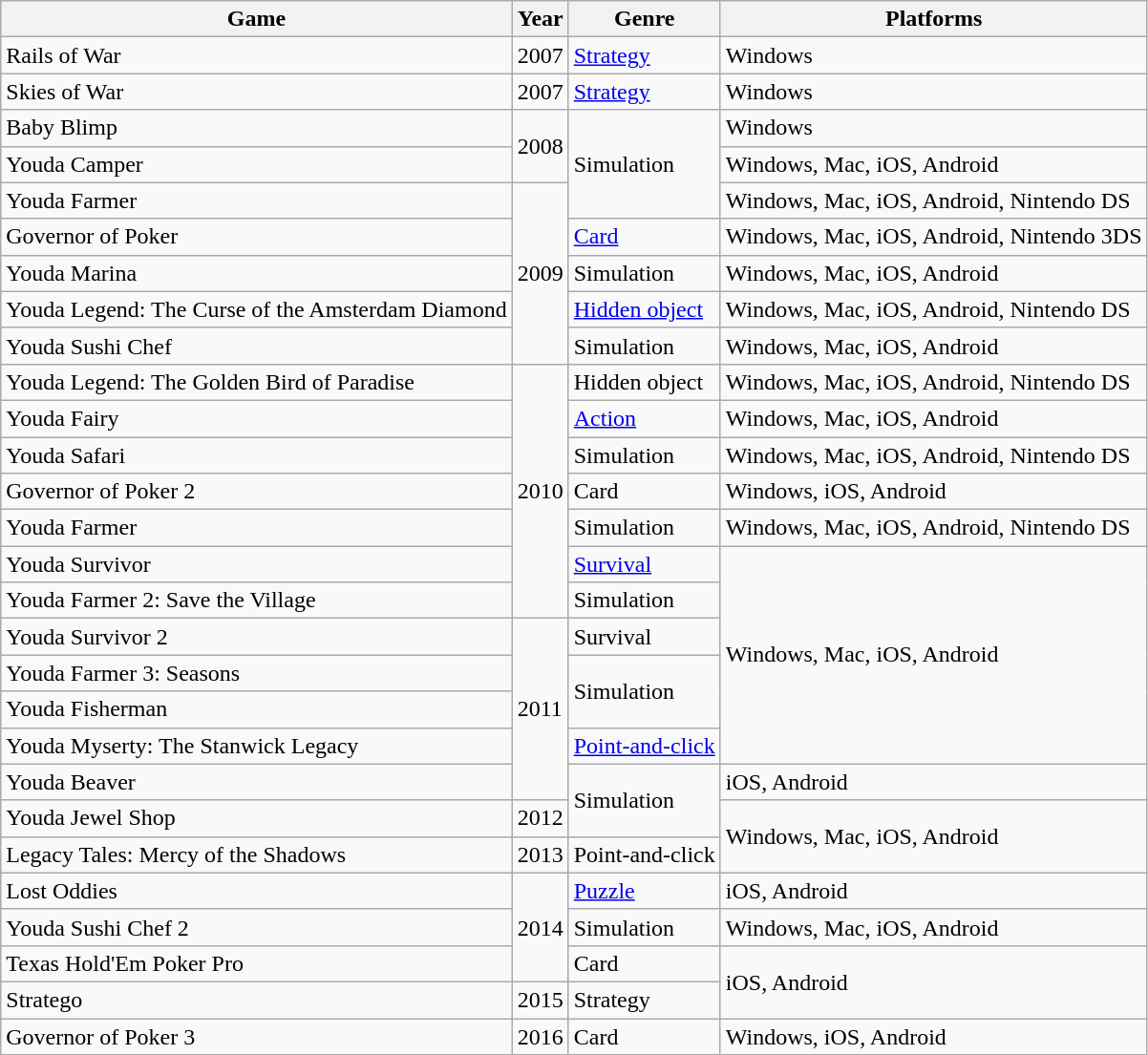<table class="wikitable">
<tr>
<th>Game</th>
<th>Year</th>
<th>Genre</th>
<th>Platforms</th>
</tr>
<tr>
<td>Rails of War</td>
<td>2007</td>
<td><a href='#'>Strategy</a></td>
<td>Windows</td>
</tr>
<tr>
<td>Skies of War</td>
<td>2007</td>
<td><a href='#'>Strategy</a></td>
<td>Windows</td>
</tr>
<tr>
<td>Baby Blimp</td>
<td rowspan="2">2008</td>
<td rowspan="3">Simulation</td>
<td>Windows</td>
</tr>
<tr>
<td>Youda Camper</td>
<td>Windows, Mac, iOS, Android</td>
</tr>
<tr>
<td>Youda Farmer</td>
<td rowspan="5">2009</td>
<td>Windows, Mac, iOS, Android, Nintendo DS</td>
</tr>
<tr>
<td>Governor of Poker</td>
<td><a href='#'>Card</a></td>
<td>Windows, Mac, iOS, Android, Nintendo 3DS</td>
</tr>
<tr>
<td>Youda Marina</td>
<td>Simulation</td>
<td>Windows, Mac, iOS, Android</td>
</tr>
<tr>
<td>Youda Legend: The Curse of the Amsterdam Diamond</td>
<td><a href='#'>Hidden object</a></td>
<td>Windows, Mac, iOS, Android, Nintendo DS</td>
</tr>
<tr>
<td>Youda Sushi Chef</td>
<td>Simulation</td>
<td>Windows, Mac, iOS, Android</td>
</tr>
<tr>
<td>Youda Legend: The Golden Bird of Paradise</td>
<td rowspan="7">2010</td>
<td>Hidden object</td>
<td>Windows, Mac, iOS, Android, Nintendo DS</td>
</tr>
<tr>
<td>Youda Fairy</td>
<td><a href='#'>Action</a></td>
<td>Windows, Mac, iOS, Android</td>
</tr>
<tr>
<td>Youda Safari</td>
<td>Simulation</td>
<td>Windows, Mac, iOS, Android, Nintendo DS</td>
</tr>
<tr>
<td>Governor of Poker 2</td>
<td>Card</td>
<td>Windows, iOS, Android</td>
</tr>
<tr>
<td>Youda Farmer</td>
<td>Simulation</td>
<td>Windows, Mac, iOS, Android, Nintendo DS</td>
</tr>
<tr>
<td>Youda Survivor</td>
<td><a href='#'>Survival</a></td>
<td rowspan="6">Windows, Mac, iOS, Android</td>
</tr>
<tr>
<td>Youda Farmer 2: Save the Village</td>
<td>Simulation</td>
</tr>
<tr>
<td>Youda Survivor 2</td>
<td rowspan="5">2011</td>
<td>Survival</td>
</tr>
<tr>
<td>Youda Farmer 3: Seasons</td>
<td rowspan="2">Simulation</td>
</tr>
<tr>
<td>Youda Fisherman</td>
</tr>
<tr>
<td>Youda Myserty: The Stanwick Legacy</td>
<td><a href='#'>Point-and-click</a></td>
</tr>
<tr>
<td>Youda Beaver</td>
<td rowspan="2">Simulation</td>
<td>iOS, Android</td>
</tr>
<tr>
<td>Youda Jewel Shop</td>
<td>2012</td>
<td rowspan="2">Windows, Mac, iOS, Android</td>
</tr>
<tr>
<td>Legacy Tales: Mercy of the Shadows</td>
<td>2013</td>
<td>Point-and-click</td>
</tr>
<tr>
<td>Lost Oddies</td>
<td rowspan="3">2014</td>
<td><a href='#'>Puzzle</a></td>
<td>iOS, Android</td>
</tr>
<tr>
<td>Youda Sushi Chef 2</td>
<td>Simulation</td>
<td>Windows, Mac, iOS, Android</td>
</tr>
<tr>
<td>Texas Hold'Em Poker Pro</td>
<td>Card</td>
<td rowspan="2">iOS, Android</td>
</tr>
<tr>
<td>Stratego</td>
<td>2015</td>
<td>Strategy</td>
</tr>
<tr>
<td>Governor of Poker 3</td>
<td>2016</td>
<td>Card</td>
<td>Windows, iOS, Android</td>
</tr>
</table>
